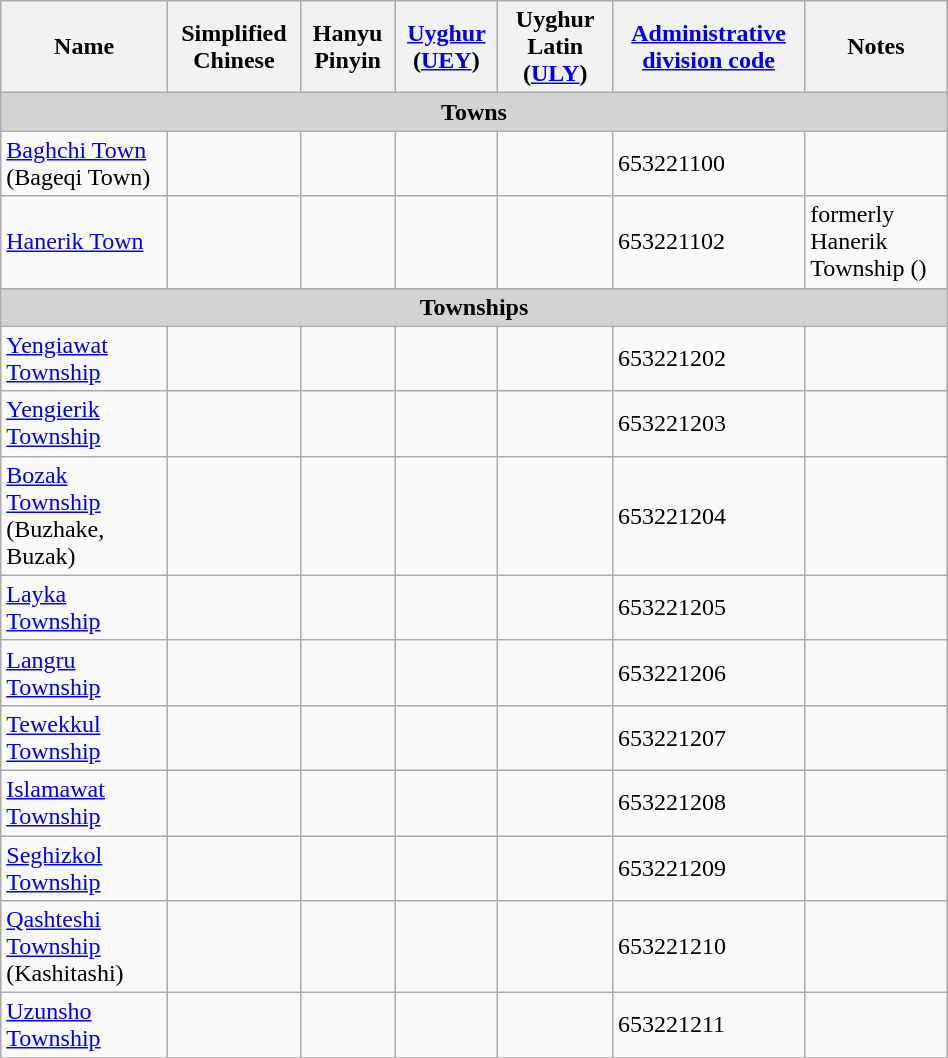<table class="wikitable" align="center" style="width:50%; border="1">
<tr>
<th>Name</th>
<th>Simplified Chinese</th>
<th>Hanyu Pinyin</th>
<th><a href='#'>Uyghur</a> (<a href='#'>UEY</a>)</th>
<th>Uyghur Latin (<a href='#'>ULY</a>)</th>
<th><a href='#'>Administrative division code</a></th>
<th>Notes</th>
</tr>
<tr>
<td colspan="8"  style="text-align:center; background:#d3d3d3;"><strong>Towns</strong></td>
</tr>
<tr --------->
<td><a href='#'>Baghchi Town</a><br>(Bageqi Town)</td>
<td></td>
<td></td>
<td></td>
<td></td>
<td>653221100</td>
<td></td>
</tr>
<tr>
<td><a href='#'>Hanerik Town</a></td>
<td></td>
<td></td>
<td></td>
<td></td>
<td>653221102</td>
<td>formerly Hanerik Township ()</td>
</tr>
<tr>
<td colspan="8"  style="text-align:center; background:#d3d3d3;"><strong>Townships</strong></td>
</tr>
<tr --------->
<td><a href='#'>Yengiawat Township</a></td>
<td></td>
<td></td>
<td></td>
<td></td>
<td>653221202</td>
<td></td>
</tr>
<tr>
<td><a href='#'>Yengierik Township</a></td>
<td></td>
<td></td>
<td></td>
<td></td>
<td>653221203</td>
<td></td>
</tr>
<tr>
<td><a href='#'>Bozak Township</a><br>(Buzhake, Buzak)</td>
<td></td>
<td></td>
<td></td>
<td></td>
<td>653221204</td>
<td></td>
</tr>
<tr>
<td><a href='#'>Layka Township</a></td>
<td></td>
<td></td>
<td></td>
<td></td>
<td>653221205</td>
<td></td>
</tr>
<tr>
<td><a href='#'>Langru Township</a></td>
<td></td>
<td></td>
<td></td>
<td></td>
<td>653221206</td>
<td></td>
</tr>
<tr>
<td><a href='#'>Tewekkul Township</a></td>
<td></td>
<td></td>
<td></td>
<td></td>
<td>653221207</td>
<td></td>
</tr>
<tr>
<td><a href='#'>Islamawat Township</a></td>
<td></td>
<td></td>
<td></td>
<td></td>
<td>653221208</td>
<td></td>
</tr>
<tr>
<td><a href='#'>Seghizkol Township</a></td>
<td></td>
<td></td>
<td></td>
<td></td>
<td>653221209</td>
<td></td>
</tr>
<tr>
<td><a href='#'>Qashteshi Township</a> (Kashitashi)</td>
<td></td>
<td></td>
<td></td>
<td></td>
<td>653221210</td>
<td></td>
</tr>
<tr>
<td><a href='#'>Uzunsho Township</a></td>
<td></td>
<td></td>
<td></td>
<td></td>
<td>653221211</td>
<td></td>
</tr>
<tr>
</tr>
</table>
